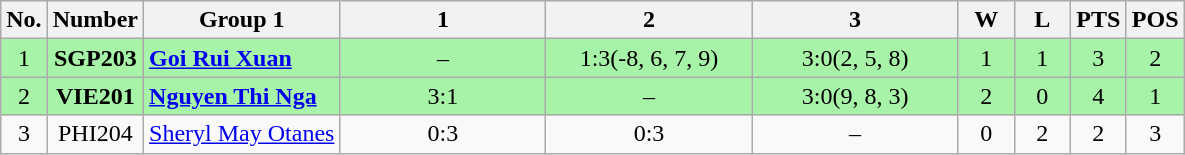<table class=wikitable style="text-align:center;">
<tr>
<th>No.</th>
<th>Number</th>
<th>Group 1</th>
<th width=130>1</th>
<th width=130>2</th>
<th width=130>3</th>
<th width=30>W</th>
<th width=30>L</th>
<th width=30>PTS</th>
<th width=30>POS</th>
</tr>
<tr bgcolor=#a7f3a7>
<td>1</td>
<td><strong>SGP203</strong></td>
<td style="text-align:left;"> <strong><a href='#'>Goi Rui Xuan</a></strong></td>
<td>–</td>
<td>1:3(-8, 6, 7, 9)</td>
<td>3:0(2, 5, 8)</td>
<td>1</td>
<td>1</td>
<td>3</td>
<td>2</td>
</tr>
<tr bgcolor=#a7f3a7>
<td>2</td>
<td><strong>VIE201</strong></td>
<td style="text-align:left;"> <strong><a href='#'>Nguyen Thi Nga</a></strong></td>
<td>3:1</td>
<td>–</td>
<td>3:0(9, 8, 3)</td>
<td>2</td>
<td>0</td>
<td>4</td>
<td>1</td>
</tr>
<tr>
<td>3</td>
<td>PHI204</td>
<td style="text-align:left;"> <a href='#'>Sheryl May Otanes</a></td>
<td>0:3</td>
<td>0:3</td>
<td>–</td>
<td>0</td>
<td>2</td>
<td>2</td>
<td>3</td>
</tr>
</table>
